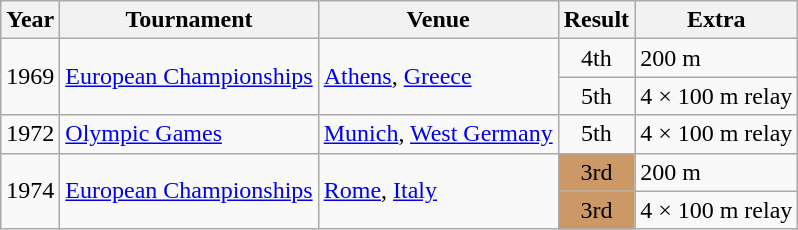<table class=wikitable>
<tr>
<th>Year</th>
<th>Tournament</th>
<th>Venue</th>
<th>Result</th>
<th>Extra</th>
</tr>
<tr>
<td rowspan=2>1969</td>
<td rowspan=2><a href='#'>European Championships</a></td>
<td rowspan=2><a href='#'>Athens</a>, <a href='#'>Greece</a></td>
<td align="center">4th</td>
<td>200 m</td>
</tr>
<tr>
<td align="center">5th</td>
<td>4 × 100 m relay</td>
</tr>
<tr>
<td>1972</td>
<td><a href='#'>Olympic Games</a></td>
<td><a href='#'>Munich</a>, <a href='#'>West Germany</a></td>
<td align="center">5th</td>
<td>4 × 100 m relay</td>
</tr>
<tr>
<td rowspan=2>1974</td>
<td rowspan=2><a href='#'>European Championships</a></td>
<td rowspan=2><a href='#'>Rome</a>, <a href='#'>Italy</a></td>
<td bgcolor="cc9966" align="center">3rd</td>
<td>200 m</td>
</tr>
<tr>
<td bgcolor="cc9966" align="center">3rd</td>
<td>4 × 100 m relay</td>
</tr>
</table>
